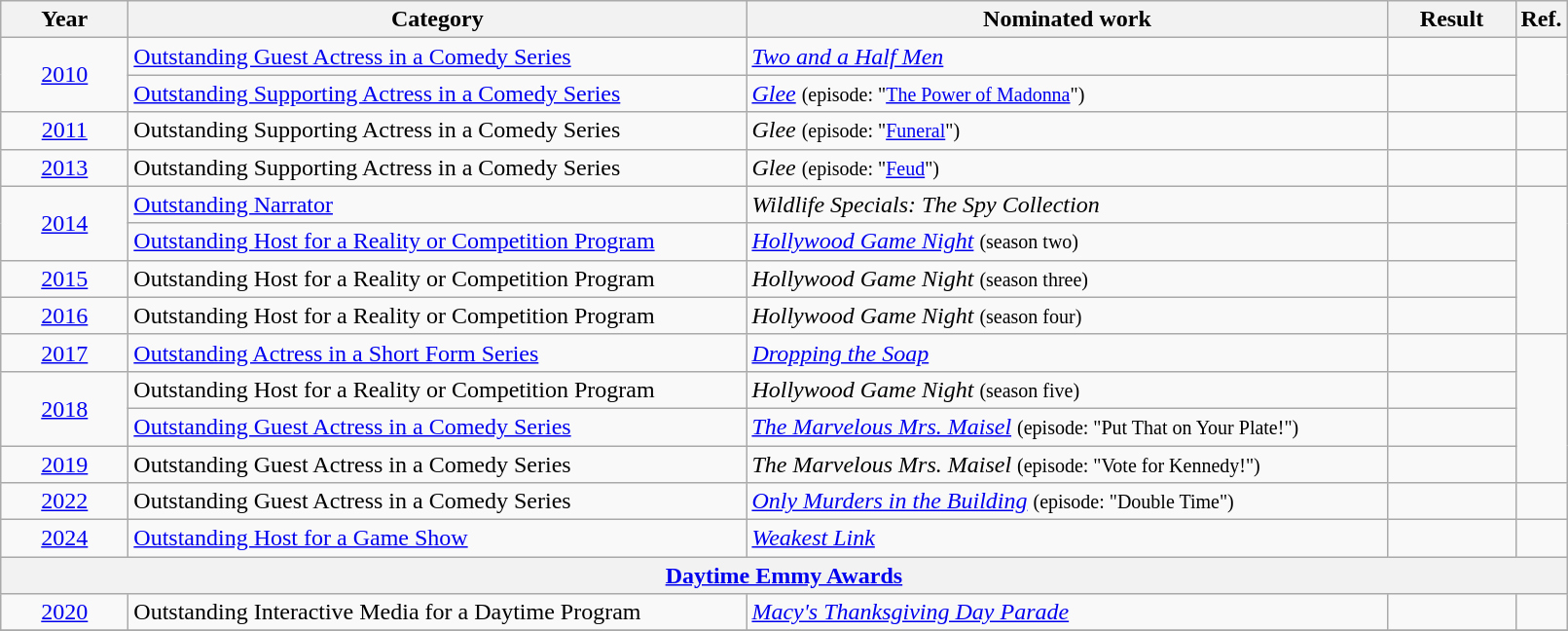<table class=wikitable>
<tr>
<th scope="col" style="width:5em;">Year</th>
<th scope="col" style="width:26em;">Category</th>
<th scope="col" style="width:27em;">Nominated work</th>
<th scope="col" style="width:5em;">Result</th>
<th>Ref.</th>
</tr>
<tr>
<td style="text-align:center;", rowspan=2><a href='#'>2010</a></td>
<td><a href='#'>Outstanding Guest Actress in a Comedy Series</a></td>
<td><em><a href='#'>Two and a Half Men</a></em></td>
<td></td>
<td rowspan=2 style="text-align:center;"></td>
</tr>
<tr>
<td rowspan=1><a href='#'>Outstanding Supporting Actress in a Comedy Series</a></td>
<td rowspan=1><em><a href='#'>Glee</a></em> <small> (episode: "<a href='#'>The Power of Madonna</a>") </small></td>
<td></td>
</tr>
<tr>
<td style="text-align:center;"><a href='#'>2011</a></td>
<td>Outstanding Supporting Actress in a Comedy Series</td>
<td><em>Glee</em> <small> (episode: "<a href='#'>Funeral</a>") </small></td>
<td></td>
<td style="text-align:center;"></td>
</tr>
<tr>
<td style="text-align:center;"><a href='#'>2013</a></td>
<td>Outstanding Supporting Actress in a Comedy Series</td>
<td><em>Glee</em> <small> (episode: "<a href='#'>Feud</a>") </small></td>
<td></td>
<td style="text-align:center;"></td>
</tr>
<tr>
<td style="text-align:center;", rowspan=2><a href='#'>2014</a></td>
<td><a href='#'>Outstanding Narrator</a></td>
<td><em>Wildlife Specials: The Spy Collection</em></td>
<td></td>
<td rowspan=4 style="text-align:center;"></td>
</tr>
<tr>
<td rowspan=1><a href='#'>Outstanding Host for a Reality or Competition Program</a></td>
<td rowspan=1><em><a href='#'>Hollywood Game Night</a></em> <small> (season two) </small></td>
<td></td>
</tr>
<tr>
<td style="text-align:center;"><a href='#'>2015</a></td>
<td>Outstanding Host for a Reality or Competition Program</td>
<td><em>Hollywood Game Night</em> <small> (season three) </small></td>
<td></td>
</tr>
<tr>
<td style="text-align:center;"><a href='#'>2016</a></td>
<td>Outstanding Host for a Reality or Competition Program</td>
<td><em>Hollywood Game Night</em> <small> (season four) </small></td>
<td></td>
</tr>
<tr>
<td style="text-align:center;"><a href='#'>2017</a></td>
<td><a href='#'>Outstanding Actress in a Short Form Series</a></td>
<td><em><a href='#'>Dropping the Soap</a></em></td>
<td></td>
<td rowspan=4 style="text-align:center;"></td>
</tr>
<tr>
<td style="text-align:center;", rowspan=2><a href='#'>2018</a></td>
<td>Outstanding Host for a Reality or Competition Program</td>
<td><em>Hollywood Game Night</em> <small> (season five) </small></td>
<td></td>
</tr>
<tr>
<td><a href='#'>Outstanding Guest Actress in a Comedy Series</a></td>
<td rowspan=1><em><a href='#'>The Marvelous Mrs. Maisel</a></em> <small> (episode: "Put That on Your Plate!") </small></td>
<td></td>
</tr>
<tr>
<td style="text-align:center;"><a href='#'>2019</a></td>
<td>Outstanding Guest Actress in a Comedy Series</td>
<td><em>The Marvelous Mrs. Maisel</em> <small> (episode: "Vote for Kennedy!") </small></td>
<td></td>
</tr>
<tr>
<td style="text-align:center;"><a href='#'>2022</a></td>
<td>Outstanding Guest Actress in a Comedy Series</td>
<td><em><a href='#'>Only Murders in the Building</a></em> <small> (episode: "Double Time") </small></td>
<td></td>
<td style="text-align:center;"></td>
</tr>
<tr>
<td style="text-align:center;"><a href='#'>2024</a></td>
<td><a href='#'>Outstanding Host for a Game Show</a></td>
<td><em><a href='#'>Weakest Link</a></em></td>
<td></td>
<td style="text-align:center;"></td>
</tr>
<tr>
<th colspan=5><a href='#'>Daytime Emmy Awards</a></th>
</tr>
<tr>
<td style="text-align:center;"><a href='#'>2020</a></td>
<td>Outstanding Interactive Media for a Daytime Program</td>
<td><em><a href='#'>Macy's Thanksgiving Day Parade</a></em></td>
<td></td>
<td style="text-align:center;"></td>
</tr>
<tr>
</tr>
</table>
